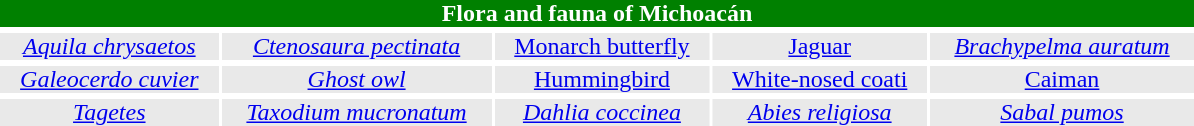<table class="toc" cellpadding=0 cellspacing=2 width=800px style="float:center; margin: 0.5em 0.5em 0.5em 1em; padding: 0.5e">
<tr>
<td colspan=8 style="background:#green; color:white; font-size:100%" align=center bgcolor="green"><strong>Flora and fauna of Michoacán</strong></td>
</tr>
<tr>
<td align="center" bgcolor="white" valign="center"></td>
<td align="center" bgcolor="white" valign="center"></td>
<td align="center" bgcolor="white" valign="center"></td>
<td align="center" bgcolor="white" valign="center"></td>
<td align="center" bgcolor="white" valign="center"></td>
</tr>
<tr>
<td style="background:#e9e9e9;" align=center><em><a href='#'>Aquila chrysaetos</a></em></td>
<td style="background:#e9e9e9;" align=center><em><a href='#'>Ctenosaura pectinata</a></em></td>
<td style="background:#e9e9e9;" align=center><a href='#'>Monarch butterfly</a></td>
<td style="background:#e9e9e9;" align=center><a href='#'>Jaguar</a></td>
<td style="background:#e9e9e9;" align=center><em><a href='#'>Brachypelma auratum</a></em></td>
</tr>
<tr>
<td align="center" bgcolor="white" valign="center"></td>
<td align="center" bgcolor="white" valign="center"></td>
<td align="center" bgcolor="white" valign="center"></td>
<td align="center" bgcolor="white" valign="center"></td>
<td align="center" bgcolor="white" valign="center"></td>
</tr>
<tr>
<td style="background:#e9e9e9;" align=center><em><a href='#'>Galeocerdo cuvier</a></em></td>
<td style="background:#e9e9e9;" align=center><em><a href='#'>Ghost owl</a></em></td>
<td style="background:#e9e9e9;" align=center><a href='#'>Hummingbird</a></td>
<td style="background:#e9e9e9;" align=center><a href='#'>White-nosed coati</a></td>
<td style="background:#e9e9e9;" align=center><a href='#'>Caiman</a></td>
</tr>
<tr>
<td align="center" bgcolor="white" valign="center"></td>
<td align="center" bgcolor="white" valign="center"></td>
<td align="center" bgcolor="white" valign="center"></td>
<td align="center" bgcolor="white" valign="center"></td>
<td align="center" bgcolor="white" valign="center"></td>
</tr>
<tr>
<td style="background:#e9e9e9;" align=center><em><a href='#'>Tagetes</a></em></td>
<td style="background:#e9e9e9;" align=center><em><a href='#'>Taxodium mucronatum</a></em></td>
<td style="background:#e9e9e9;" align=center><em><a href='#'>Dahlia coccinea</a></em></td>
<td style="background:#e9e9e9;" align=center><em><a href='#'>Abies religiosa</a></em></td>
<td style="background:#e9e9e9;" align=center><em><a href='#'>Sabal pumos</a></em></td>
</tr>
<tr>
</tr>
</table>
